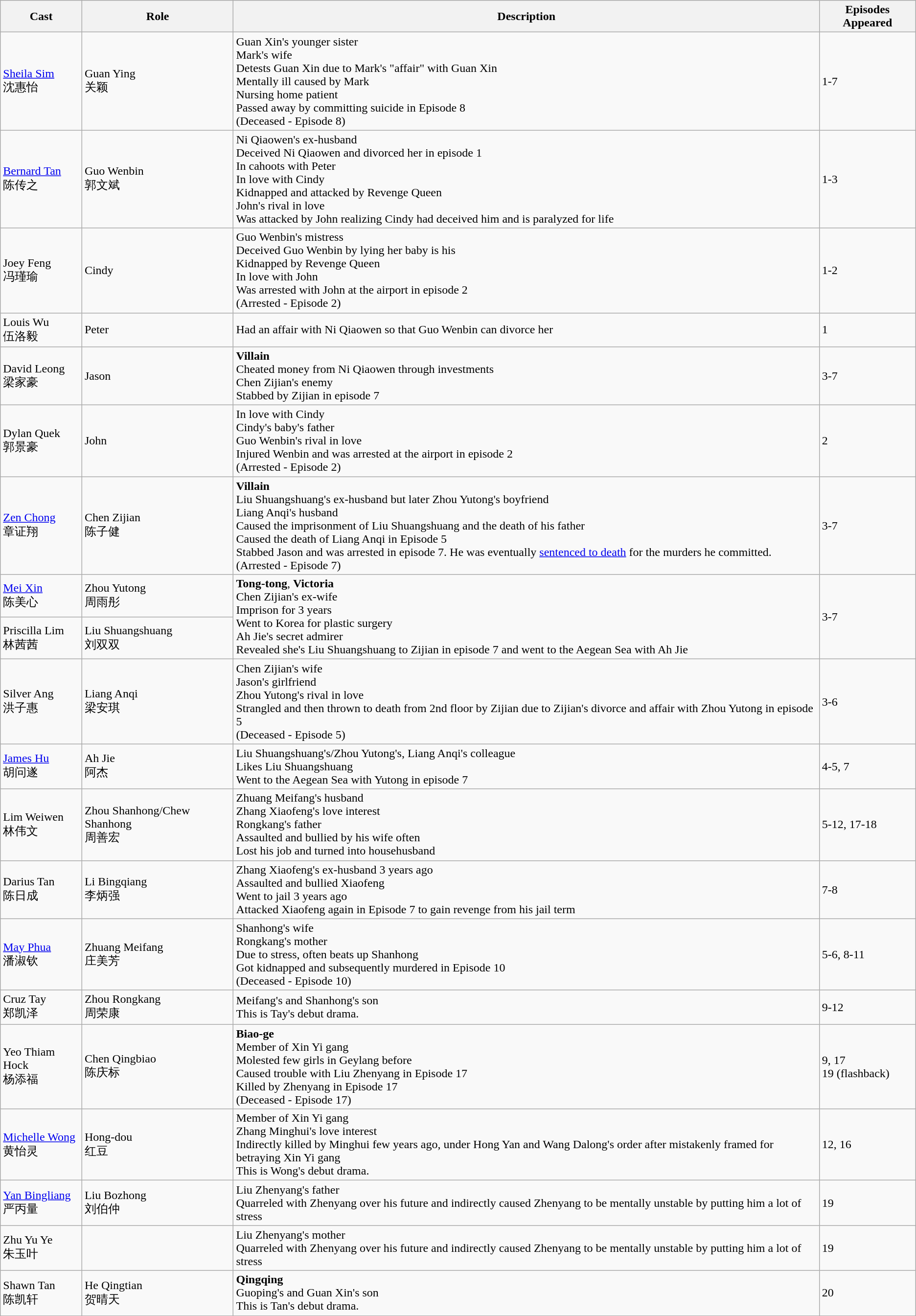<table class="wikitable">
<tr>
<th>Cast</th>
<th>Role</th>
<th>Description</th>
<th>Episodes Appeared</th>
</tr>
<tr>
<td><a href='#'>Sheila Sim</a> <br> 沈惠怡</td>
<td>Guan Ying <br> 关颖</td>
<td>Guan Xin's younger sister <br> Mark's wife <br> Detests Guan Xin due to Mark's "affair" with Guan Xin <br> Mentally ill caused by Mark <br> Nursing home patient <br> Passed away by committing suicide in Episode 8 <br>(Deceased - Episode 8)</td>
<td>1-7</td>
</tr>
<tr>
<td><a href='#'>Bernard Tan</a> <br> 陈传之</td>
<td>Guo Wenbin <br> 郭文斌</td>
<td>Ni Qiaowen's ex-husband <br> Deceived Ni Qiaowen and divorced her in episode 1 <br> In cahoots with Peter <br> In love with Cindy <br> Kidnapped and attacked by Revenge Queen <br> John's rival in love <br> Was attacked by John realizing Cindy had deceived him and is paralyzed for life</td>
<td>1-3</td>
</tr>
<tr>
<td>Joey Feng <br> 冯瑾瑜</td>
<td>Cindy</td>
<td>Guo Wenbin's mistress <br> Deceived Guo Wenbin by lying her baby is his <br> Kidnapped by Revenge Queen <br> In love with John <br> Was arrested with John at the airport in episode 2 <br> (Arrested - Episode 2)</td>
<td>1-2</td>
</tr>
<tr>
<td>Louis Wu <br> 伍洛毅</td>
<td>Peter</td>
<td>Had an affair with Ni Qiaowen so that Guo Wenbin can divorce her</td>
<td>1</td>
</tr>
<tr>
<td>David Leong <br> 梁家豪</td>
<td>Jason</td>
<td><strong>Villain</strong> <br> Cheated money from Ni Qiaowen through investments <br> Chen Zijian's enemy <br> Stabbed by Zijian in episode 7</td>
<td>3-7</td>
</tr>
<tr>
<td>Dylan Quek <br> 郭景豪</td>
<td>John</td>
<td>In love with Cindy <br> Cindy's baby's father <br> Guo Wenbin's rival in love <br> Injured Wenbin and was arrested at the airport in episode 2 <br> (Arrested - Episode 2)</td>
<td>2</td>
</tr>
<tr>
<td><a href='#'>Zen Chong</a> <br> 章证翔</td>
<td>Chen Zijian <br> 陈子健</td>
<td><strong>Villain</strong> <br> Liu Shuangshuang's ex-husband but later Zhou Yutong's boyfriend <br> Liang Anqi's husband <br> Caused the imprisonment of Liu Shuangshuang and the death of his father <br> Caused the death of Liang Anqi in Episode 5 <br> Stabbed Jason and was arrested in episode 7. He was eventually <a href='#'>sentenced to death</a> for the murders he committed.<br> (Arrested - Episode 7)</td>
<td>3-7</td>
</tr>
<tr>
<td><a href='#'>Mei Xin</a> <br> 陈美心</td>
<td>Zhou Yutong <br> 周雨彤</td>
<td rowspan='2'><strong>Tong-tong</strong>, <strong>Victoria</strong> <br> Chen Zijian's ex-wife <br> Imprison for 3 years <br> Went to Korea for plastic surgery <br> Ah Jie's secret admirer <br> Revealed she's Liu Shuangshuang to Zijian in episode 7 and went to the Aegean Sea with Ah Jie</td>
<td rowspan="2">3-7</td>
</tr>
<tr>
<td>Priscilla Lim <br> 林茜茜</td>
<td>Liu Shuangshuang <br> 刘双双</td>
</tr>
<tr>
<td>Silver Ang <br> 洪子惠</td>
<td>Liang Anqi <br> 梁安琪</td>
<td>Chen Zijian's wife <br> Jason's girlfriend <br> Zhou Yutong's rival in love <br> Strangled and then thrown to death from 2nd floor by Zijian due to Zijian's divorce and affair with Zhou Yutong in episode 5 <br> (Deceased - Episode 5)</td>
<td>3-6</td>
</tr>
<tr>
<td><a href='#'>James Hu</a> <br> 胡问遂</td>
<td>Ah Jie <br> 阿杰</td>
<td>Liu Shuangshuang's/Zhou Yutong's, Liang Anqi's colleague <br> Likes Liu Shuangshuang <br> Went to the Aegean Sea with Yutong in episode 7</td>
<td>4-5, 7</td>
</tr>
<tr>
<td>Lim Weiwen <br> 林伟文</td>
<td>Zhou Shanhong/Chew Shanhong <br> 周善宏</td>
<td>Zhuang Meifang's husband <br> Zhang Xiaofeng's love interest <br> Rongkang's father <br> Assaulted and bullied by his wife often <br> Lost his job and turned into househusband</td>
<td>5-12, 17-18</td>
</tr>
<tr>
<td>Darius Tan <br> 陈日成</td>
<td>Li Bingqiang <br> 李炳强</td>
<td>Zhang Xiaofeng's ex-husband 3 years ago <br> Assaulted and bullied Xiaofeng <br> Went to jail 3 years ago <br> Attacked Xiaofeng again in Episode 7 to gain revenge from his jail term</td>
<td>7-8</td>
</tr>
<tr>
<td><a href='#'>May Phua</a> <br> 潘淑钦</td>
<td>Zhuang Meifang <br> 庄美芳</td>
<td>Shanhong's wife <br> Rongkang's mother <br> Due to stress, often beats up Shanhong <br> Got kidnapped and subsequently murdered in Episode 10 <br> (Deceased - Episode 10)</td>
<td>5-6, 8-11</td>
</tr>
<tr>
<td>Cruz Tay <br> 郑凯泽</td>
<td>Zhou Rongkang <br> 周荣康</td>
<td>Meifang's and Shanhong's son <br> This is Tay's debut drama.</td>
<td>9-12</td>
</tr>
<tr>
<td>Yeo Thiam Hock <br> 杨添福</td>
<td>Chen Qingbiao <br> 陈庆标</td>
<td><strong>Biao-ge</strong> <br> Member of Xin Yi gang <br> Molested few girls in Geylang before <br> Caused trouble with Liu Zhenyang in Episode 17 <br> Killed by Zhenyang in Episode 17 <br> (Deceased - Episode 17)</td>
<td>9, 17   <br> 19 (flashback)</td>
</tr>
<tr>
<td><a href='#'>Michelle Wong</a> <br> 黄怡灵</td>
<td>Hong-dou <br> 红豆</td>
<td>Member of Xin Yi gang <br> Zhang Minghui's love interest <br> Indirectly killed by Minghui few years ago, under Hong Yan and Wang Dalong's order after mistakenly framed for betraying Xin Yi gang <br> This is Wong's debut drama.</td>
<td>12, 16</td>
</tr>
<tr>
<td><a href='#'>Yan Bingliang</a> <br> 严丙量</td>
<td>Liu Bozhong <br> 刘伯仲</td>
<td>Liu Zhenyang's father <br> Quarreled with Zhenyang over his future and indirectly caused Zhenyang to be mentally unstable by putting him a lot of stress</td>
<td>19</td>
</tr>
<tr>
<td>Zhu Yu Ye <br> 朱玉叶</td>
<td></td>
<td>Liu Zhenyang's mother <br> Quarreled with Zhenyang over his future and indirectly caused Zhenyang to be mentally unstable by putting him a lot of stress</td>
<td>19</td>
</tr>
<tr>
<td>Shawn Tan <br> 陈凯轩</td>
<td>He Qingtian <br> 贺晴天</td>
<td><strong>Qingqing</strong> <br> Guoping's and Guan Xin's son <br> This is Tan's debut drama.</td>
<td>20</td>
</tr>
<tr>
</tr>
</table>
